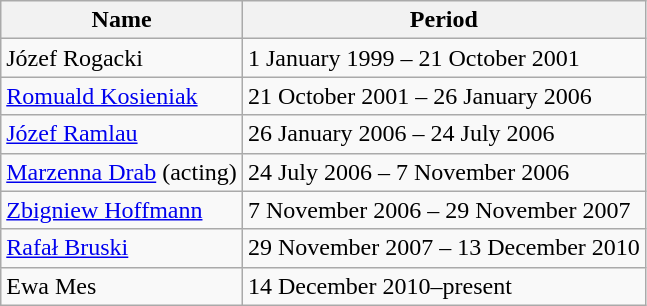<table class="wikitable">
<tr>
<th>Name</th>
<th>Period</th>
</tr>
<tr>
<td>Józef Rogacki</td>
<td>1 January 1999 – 21 October 2001</td>
</tr>
<tr>
<td><a href='#'>Romuald Kosieniak</a></td>
<td>21 October 2001 – 26 January 2006</td>
</tr>
<tr>
<td><a href='#'>Józef Ramlau</a></td>
<td>26 January 2006 – 24 July 2006</td>
</tr>
<tr>
<td><a href='#'>Marzenna Drab</a> (acting)</td>
<td>24 July 2006 – 7 November 2006</td>
</tr>
<tr>
<td><a href='#'>Zbigniew Hoffmann</a></td>
<td>7 November 2006 – 29 November 2007</td>
</tr>
<tr>
<td><a href='#'>Rafał Bruski</a></td>
<td>29 November 2007 – 13 December 2010</td>
</tr>
<tr>
<td>Ewa Mes</td>
<td>14 December 2010–present</td>
</tr>
</table>
